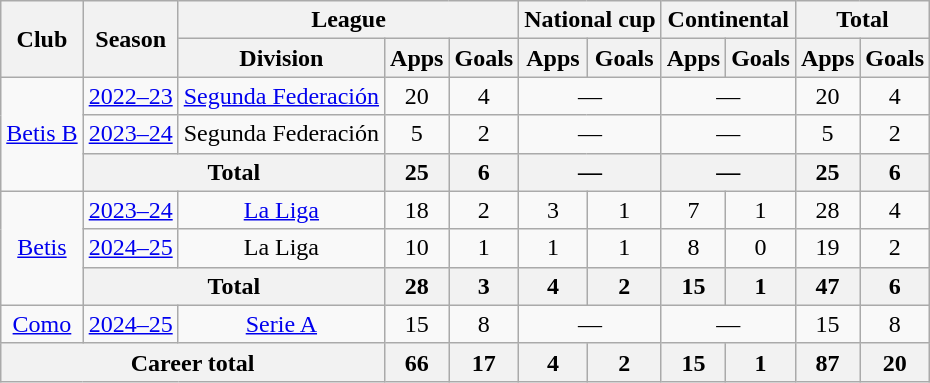<table class="wikitable" style="text-align: center">
<tr>
<th rowspan="2">Club</th>
<th rowspan="2">Season</th>
<th colspan="3">League</th>
<th colspan="2">National cup</th>
<th colspan="2">Continental</th>
<th colspan="2">Total</th>
</tr>
<tr>
<th>Division</th>
<th>Apps</th>
<th>Goals</th>
<th>Apps</th>
<th>Goals</th>
<th>Apps</th>
<th>Goals</th>
<th>Apps</th>
<th>Goals</th>
</tr>
<tr>
<td rowspan="3"><a href='#'>Betis B</a></td>
<td><a href='#'>2022–23</a></td>
<td><a href='#'>Segunda Federación</a></td>
<td>20</td>
<td>4</td>
<td colspan="2">—</td>
<td colspan="2">—</td>
<td>20</td>
<td>4</td>
</tr>
<tr>
<td><a href='#'>2023–24</a></td>
<td>Segunda Federación</td>
<td>5</td>
<td>2</td>
<td colspan="2">—</td>
<td colspan="2">—</td>
<td>5</td>
<td>2</td>
</tr>
<tr>
<th colspan="2">Total</th>
<th>25</th>
<th>6</th>
<th colspan="2">—</th>
<th colspan="2">—</th>
<th>25</th>
<th>6</th>
</tr>
<tr>
<td rowspan="3"><a href='#'>Betis</a></td>
<td><a href='#'>2023–24</a></td>
<td><a href='#'>La Liga</a></td>
<td>18</td>
<td>2</td>
<td>3</td>
<td>1</td>
<td>7</td>
<td>1</td>
<td>28</td>
<td>4</td>
</tr>
<tr>
<td><a href='#'>2024–25</a></td>
<td>La Liga</td>
<td>10</td>
<td>1</td>
<td>1</td>
<td>1</td>
<td>8</td>
<td>0</td>
<td>19</td>
<td>2</td>
</tr>
<tr>
<th colspan="2">Total</th>
<th>28</th>
<th>3</th>
<th>4</th>
<th>2</th>
<th>15</th>
<th>1</th>
<th>47</th>
<th>6</th>
</tr>
<tr>
<td><a href='#'>Como</a></td>
<td><a href='#'>2024–25</a></td>
<td><a href='#'>Serie A</a></td>
<td>15</td>
<td>8</td>
<td colspan="2">—</td>
<td colspan="2">—</td>
<td>15</td>
<td>8</td>
</tr>
<tr>
<th colspan="3">Career total</th>
<th>66</th>
<th>17</th>
<th>4</th>
<th>2</th>
<th>15</th>
<th>1</th>
<th>87</th>
<th>20</th>
</tr>
</table>
